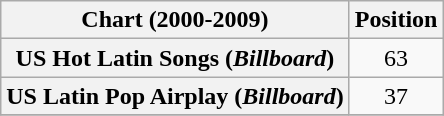<table class="wikitable sortable plainrowheaders" style="text-align:center">
<tr>
<th scope="col">Chart (2000-2009)</th>
<th scope="col">Position</th>
</tr>
<tr>
<th scope="row">US Hot Latin Songs (<em>Billboard</em>)</th>
<td style="text-align:center;">63</td>
</tr>
<tr>
<th scope="row">US Latin Pop Airplay (<em>Billboard</em>)</th>
<td style="text-align:center;">37</td>
</tr>
<tr>
</tr>
</table>
